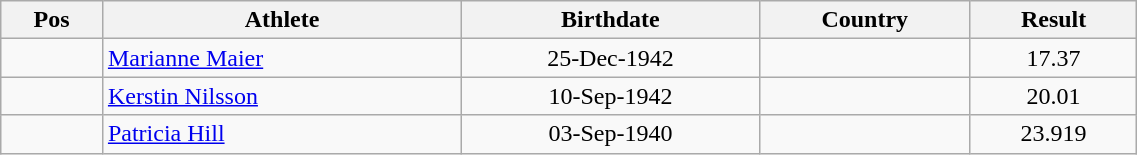<table class="wikitable"  style="text-align:center; width:60%;">
<tr>
<th>Pos</th>
<th>Athlete</th>
<th>Birthdate</th>
<th>Country</th>
<th>Result</th>
</tr>
<tr>
<td align=center></td>
<td align=left><a href='#'>Marianne Maier</a></td>
<td>25-Dec-1942</td>
<td align=left></td>
<td>17.37</td>
</tr>
<tr>
<td align=center></td>
<td align=left><a href='#'>Kerstin Nilsson</a></td>
<td>10-Sep-1942</td>
<td align=left></td>
<td>20.01</td>
</tr>
<tr>
<td align=center></td>
<td align=left><a href='#'>Patricia Hill</a></td>
<td>03-Sep-1940</td>
<td align=left></td>
<td>23.919</td>
</tr>
</table>
